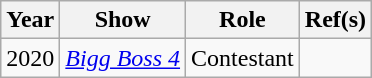<table class="wikitable" style="text-align:center;">
<tr>
<th>Year</th>
<th>Show</th>
<th>Role</th>
<th>Ref(s)</th>
</tr>
<tr>
<td>2020</td>
<td><em><a href='#'>Bigg Boss 4</a></em></td>
<td>Contestant</td>
<td></td>
</tr>
</table>
